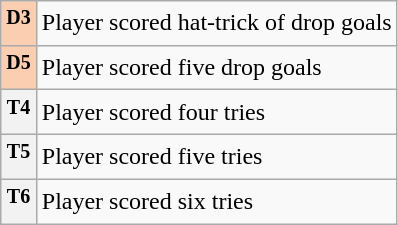<table class="wikitable plainrowheaders">
<tr>
<th align="left" style="background-color:#FBCEB1" scope="row"><sup>D3</sup></th>
<td align="left">Player scored hat-trick of drop goals</td>
</tr>
<tr>
<th align="left" style="background-color:#FBCEB1" scope="row"><sup>D5</sup></th>
<td align="left">Player scored five drop goals</td>
</tr>
<tr>
<th align="left" scope="row"><sup>T4</sup></th>
<td align="left">Player scored four tries</td>
</tr>
<tr>
<th align="left" scope="row"><sup>T5</sup></th>
<td align="left">Player scored five tries</td>
</tr>
<tr>
<th align="left" scope="row"><sup>T6</sup></th>
<td align="left">Player scored six tries</td>
</tr>
</table>
